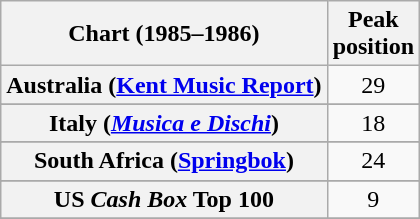<table class="wikitable plainrowheaders sortable">
<tr>
<th>Chart (1985–1986)</th>
<th>Peak<br>position</th>
</tr>
<tr>
<th scope="row">Australia (<a href='#'>Kent Music Report</a>)</th>
<td style="text-align:center;">29</td>
</tr>
<tr>
</tr>
<tr>
</tr>
<tr>
</tr>
<tr>
</tr>
<tr>
<th scope="row">Italy (<em><a href='#'>Musica e Dischi</a></em>)</th>
<td style="text-align:center;">18</td>
</tr>
<tr>
</tr>
<tr>
</tr>
<tr>
</tr>
<tr>
<th scope="row">South Africa (<a href='#'>Springbok</a>)</th>
<td align="center">24</td>
</tr>
<tr>
</tr>
<tr>
</tr>
<tr>
</tr>
<tr>
</tr>
<tr>
</tr>
<tr>
<th scope="row">US <em>Cash Box</em> Top 100</th>
<td style="text-align:center;">9</td>
</tr>
<tr>
</tr>
</table>
